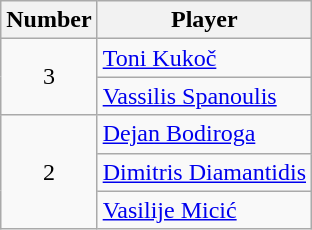<table class="wikitable sortable">
<tr>
<th>Number</th>
<th>Player</th>
</tr>
<tr>
<td rowspan=2 style="text-align:center;">3</td>
<td>  <a href='#'>Toni Kukoč</a></td>
</tr>
<tr>
<td> <a href='#'>Vassilis Spanoulis</a></td>
</tr>
<tr>
<td rowspan=3 style="text-align:center;">2</td>
<td> <a href='#'>Dejan Bodiroga</a></td>
</tr>
<tr>
<td> <a href='#'>Dimitris Diamantidis</a></td>
</tr>
<tr>
<td> <a href='#'>Vasilije Micić</a></td>
</tr>
</table>
